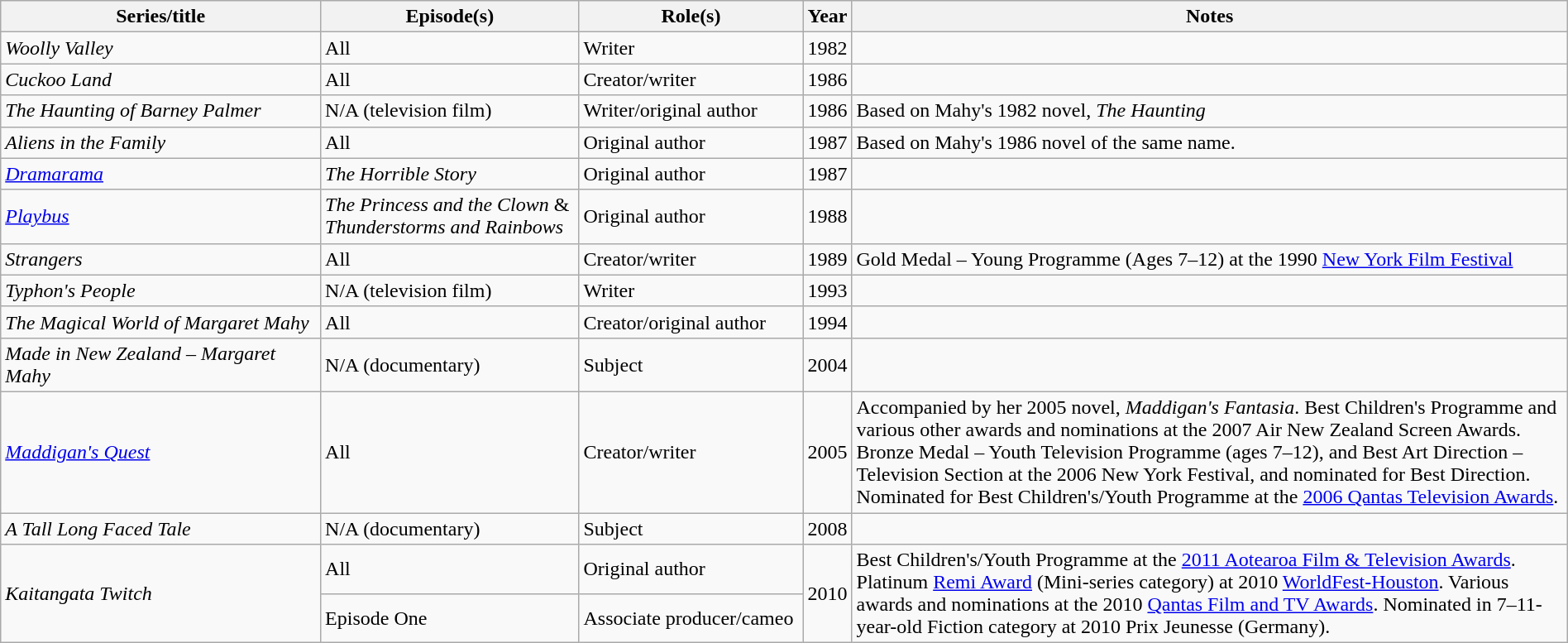<table class="wikitable sortable" style="margin-left:auto; margin-right:auto;">
<tr>
<th>Series/title</th>
<th>Episode(s)</th>
<th>Role(s)</th>
<th>Year</th>
<th scope="Col" class="unsortable">Notes</th>
</tr>
<tr>
<td><em>Woolly Valley</em></td>
<td>All</td>
<td>Writer</td>
<td>1982</td>
<td></td>
</tr>
<tr>
<td><em>Cuckoo Land</em></td>
<td>All</td>
<td>Creator/writer</td>
<td>1986</td>
<td></td>
</tr>
<tr>
<td><em>The Haunting of Barney Palmer</em></td>
<td>N/A (television film)</td>
<td>Writer/original author</td>
<td>1986</td>
<td>Based on Mahy's 1982 novel, <em>The Haunting</em></td>
</tr>
<tr>
<td><em>Aliens in the Family</em></td>
<td>All</td>
<td>Original author</td>
<td>1987</td>
<td>Based on Mahy's 1986 novel of the same name.</td>
</tr>
<tr>
<td><em><a href='#'>Dramarama</a></em></td>
<td><em>The Horrible Story</em></td>
<td>Original author</td>
<td>1987</td>
<td></td>
</tr>
<tr>
<td><em><a href='#'>Playbus</a></em></td>
<td style=white-space:nowrap><em>The Princess and the Clown</em> & <br><em>Thunderstorms and Rainbows</em></td>
<td>Original author</td>
<td>1988</td>
<td></td>
</tr>
<tr>
<td><em>Strangers</em></td>
<td>All</td>
<td>Creator/writer</td>
<td>1989</td>
<td>Gold Medal – Young Programme (Ages 7–12) at the 1990 <a href='#'>New York Film Festival</a></td>
</tr>
<tr>
<td><em>Typhon's People</em></td>
<td>N/A (television film)</td>
<td>Writer</td>
<td>1993</td>
<td></td>
</tr>
<tr>
<td style=white-space:nowrap><em>The Magical World of Margaret Mahy</em> </td>
<td>All</td>
<td>Creator/original author</td>
<td>1994</td>
<td></td>
</tr>
<tr>
<td><em>Made in New Zealand – Margaret Mahy</em></td>
<td>N/A (documentary)</td>
<td>Subject</td>
<td>2004</td>
<td></td>
</tr>
<tr>
<td><em><a href='#'>Maddigan's Quest</a></em></td>
<td>All</td>
<td>Creator/writer</td>
<td>2005</td>
<td>Accompanied by her 2005 novel, <em>Maddigan's Fantasia</em>. Best Children's Programme and various other awards and nominations at the 2007 Air New Zealand Screen Awards. Bronze Medal – Youth Television Programme (ages 7–12), and Best Art Direction – Television Section at the 2006 New York Festival, and nominated for Best Direction. Nominated for Best Children's/Youth Programme at the <a href='#'>2006 Qantas Television Awards</a>.</td>
</tr>
<tr>
<td><em>A Tall Long Faced Tale</em></td>
<td>N/A (documentary)</td>
<td>Subject</td>
<td>2008</td>
<td></td>
</tr>
<tr>
<td rowspan="2"><em>Kaitangata Twitch</em></td>
<td>All</td>
<td>Original author</td>
<td rowspan="2">2010</td>
<td rowspan="2">Best Children's/Youth Programme at the <a href='#'>2011 Aotearoa Film & Television Awards</a>. Platinum <a href='#'>Remi Award</a> (Mini-series category) at 2010 <a href='#'>WorldFest-Houston</a>. Various awards and nominations at the 2010 <a href='#'>Qantas Film and TV Awards</a>. Nominated in 7–11-year-old Fiction category at 2010 Prix Jeunesse (Germany).</td>
</tr>
<tr>
<td>Episode One</td>
<td style=white-space:nowrap>Associate producer/cameo </td>
</tr>
</table>
